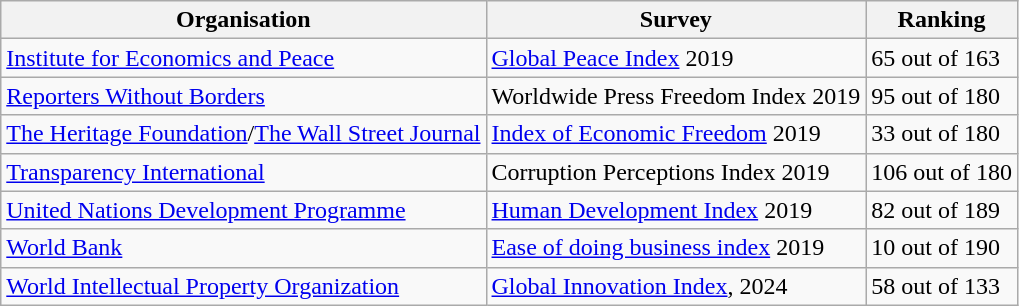<table class="wikitable">
<tr>
<th>Organisation</th>
<th>Survey</th>
<th>Ranking</th>
</tr>
<tr>
<td><a href='#'>Institute for Economics and Peace</a></td>
<td><a href='#'>Global Peace Index</a> 2019</td>
<td>65 out of 163</td>
</tr>
<tr>
<td><a href='#'>Reporters Without Borders</a></td>
<td>Worldwide Press Freedom Index 2019</td>
<td>95 out of 180</td>
</tr>
<tr>
<td><a href='#'>The Heritage Foundation</a>/<a href='#'>The Wall Street Journal</a></td>
<td><a href='#'>Index of Economic Freedom</a> 2019</td>
<td>33 out of 180</td>
</tr>
<tr>
<td><a href='#'>Transparency International</a></td>
<td>Corruption Perceptions Index 2019</td>
<td>106 out of 180</td>
</tr>
<tr>
<td><a href='#'>United Nations Development Programme</a></td>
<td><a href='#'>Human Development Index</a> 2019</td>
<td>82 out of 189</td>
</tr>
<tr>
<td><a href='#'>World Bank</a></td>
<td><a href='#'>Ease of doing business index</a> 2019</td>
<td>10 out of 190</td>
</tr>
<tr>
<td><a href='#'>World Intellectual Property Organization</a></td>
<td><a href='#'>Global Innovation Index</a>, 2024</td>
<td>58 out of 133</td>
</tr>
</table>
